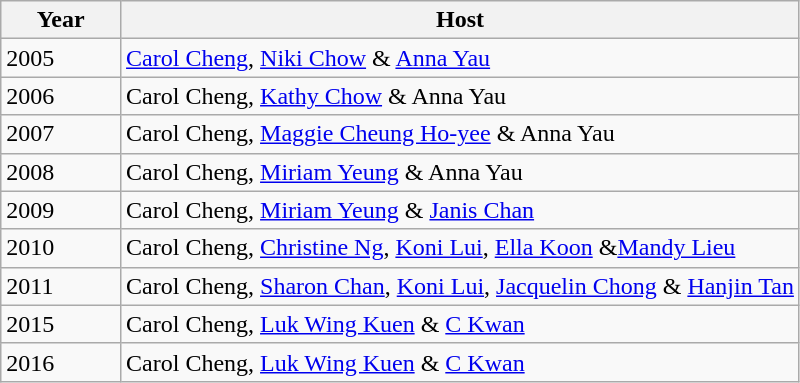<table class="wikitable">
<tr>
<th width=15%>Year</th>
<th>Host</th>
</tr>
<tr>
<td>2005</td>
<td><a href='#'>Carol Cheng</a>, <a href='#'>Niki Chow</a> & <a href='#'>Anna Yau</a></td>
</tr>
<tr>
<td>2006</td>
<td>Carol Cheng, <a href='#'>Kathy Chow</a> & Anna Yau</td>
</tr>
<tr>
<td>2007</td>
<td>Carol Cheng, <a href='#'>Maggie Cheung Ho-yee</a> & Anna Yau</td>
</tr>
<tr>
<td>2008</td>
<td>Carol Cheng, <a href='#'>Miriam Yeung</a> & Anna Yau</td>
</tr>
<tr>
<td>2009</td>
<td>Carol Cheng, <a href='#'>Miriam Yeung</a> & <a href='#'>Janis Chan</a></td>
</tr>
<tr>
<td>2010</td>
<td>Carol Cheng, <a href='#'>Christine Ng</a>, <a href='#'>Koni Lui</a>, <a href='#'>Ella Koon</a> &<a href='#'>Mandy Lieu</a></td>
</tr>
<tr>
<td>2011</td>
<td>Carol Cheng, <a href='#'>Sharon Chan</a>, <a href='#'>Koni Lui</a>, <a href='#'>Jacquelin Chong</a> & <a href='#'>Hanjin Tan</a></td>
</tr>
<tr>
<td>2015</td>
<td>Carol Cheng, <a href='#'>Luk Wing Kuen</a> & <a href='#'>C Kwan</a></td>
</tr>
<tr>
<td>2016</td>
<td>Carol Cheng, <a href='#'>Luk Wing Kuen</a> & <a href='#'>C Kwan</a></td>
</tr>
</table>
